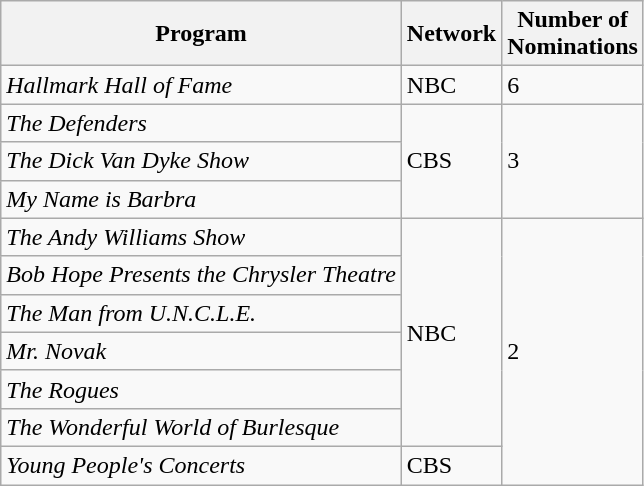<table class="wikitable">
<tr>
<th>Program</th>
<th>Network</th>
<th>Number of<br>Nominations</th>
</tr>
<tr>
<td><em>Hallmark Hall of Fame</em></td>
<td>NBC</td>
<td>6</td>
</tr>
<tr>
<td><em>The Defenders</em></td>
<td rowspan="3">CBS</td>
<td rowspan="3">3</td>
</tr>
<tr>
<td><em>The Dick Van Dyke Show</em></td>
</tr>
<tr>
<td><em>My Name is Barbra</em></td>
</tr>
<tr>
<td><em>The Andy Williams Show</em></td>
<td rowspan="6">NBC</td>
<td rowspan="7">2</td>
</tr>
<tr>
<td><em>Bob Hope Presents the Chrysler Theatre</em></td>
</tr>
<tr>
<td><em>The Man from U.N.C.L.E.</em></td>
</tr>
<tr>
<td><em>Mr. Novak</em></td>
</tr>
<tr>
<td><em>The Rogues</em></td>
</tr>
<tr>
<td><em>The Wonderful World of Burlesque</em></td>
</tr>
<tr>
<td><em>Young People's Concerts</em></td>
<td>CBS</td>
</tr>
</table>
